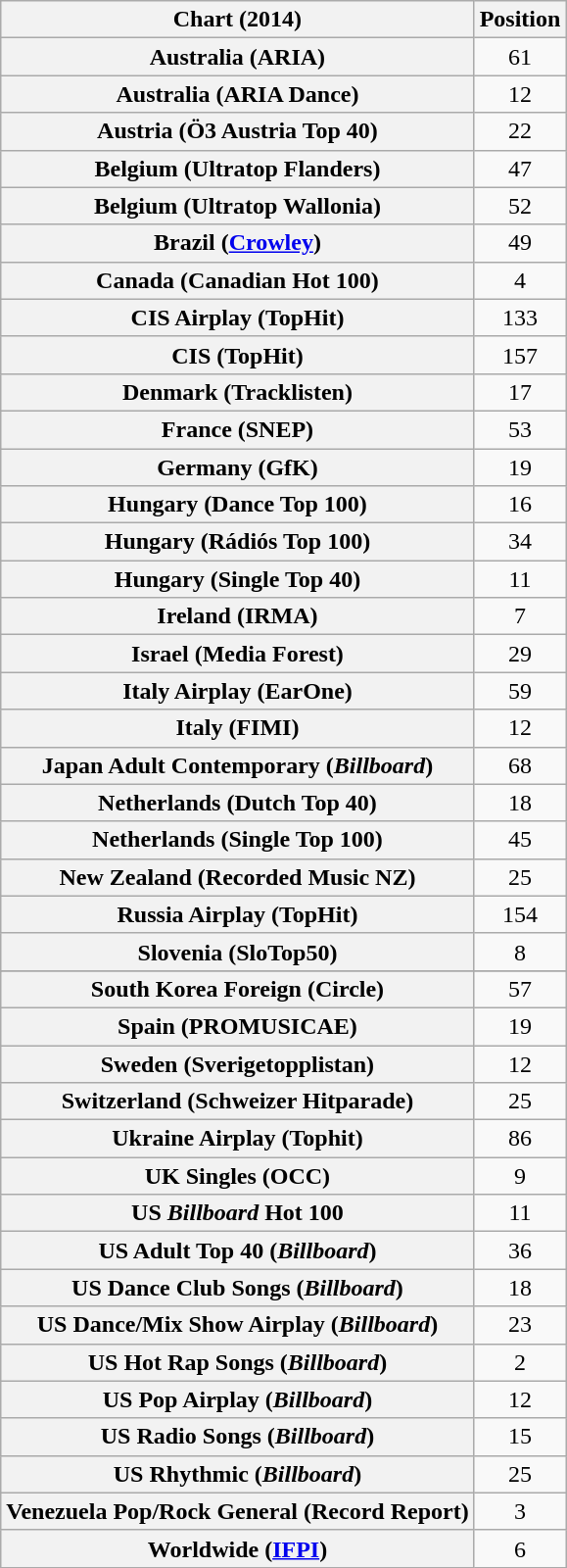<table class="wikitable sortable plainrowheaders" style="text-align:center">
<tr>
<th scope="col">Chart (2014)</th>
<th scope="col">Position</th>
</tr>
<tr>
<th scope="row">Australia (ARIA)</th>
<td>61</td>
</tr>
<tr>
<th scope="row">Australia (ARIA Dance)</th>
<td>12</td>
</tr>
<tr>
<th scope="row">Austria (Ö3 Austria Top 40)</th>
<td>22</td>
</tr>
<tr>
<th scope="row">Belgium (Ultratop Flanders)</th>
<td>47</td>
</tr>
<tr>
<th scope="row">Belgium (Ultratop Wallonia)</th>
<td>52</td>
</tr>
<tr>
<th scope="row">Brazil (<a href='#'>Crowley</a>)</th>
<td>49</td>
</tr>
<tr>
<th scope="row">Canada (Canadian Hot 100)</th>
<td>4</td>
</tr>
<tr>
<th scope="row">CIS Airplay (TopHit)</th>
<td>133</td>
</tr>
<tr>
<th scope="row">CIS (TopHit)</th>
<td>157</td>
</tr>
<tr>
<th scope="row">Denmark (Tracklisten)</th>
<td>17</td>
</tr>
<tr>
<th scope="row">France (SNEP)</th>
<td>53</td>
</tr>
<tr>
<th scope="row">Germany (GfK)</th>
<td>19</td>
</tr>
<tr>
<th scope="row">Hungary (Dance Top 100)</th>
<td>16</td>
</tr>
<tr>
<th scope="row">Hungary (Rádiós Top 100)</th>
<td>34</td>
</tr>
<tr>
<th scope="row">Hungary (Single Top 40)</th>
<td>11</td>
</tr>
<tr>
<th scope="row">Ireland (IRMA)</th>
<td>7</td>
</tr>
<tr>
<th scope="row">Israel (Media Forest)</th>
<td>29</td>
</tr>
<tr>
<th scope="row">Italy Airplay (EarOne)</th>
<td>59</td>
</tr>
<tr>
<th scope="row">Italy (FIMI)</th>
<td>12</td>
</tr>
<tr>
<th scope="row">Japan Adult Contemporary (<em>Billboard</em>)</th>
<td>68</td>
</tr>
<tr>
<th scope="row">Netherlands (Dutch Top 40)</th>
<td>18</td>
</tr>
<tr>
<th scope="row">Netherlands (Single Top 100)</th>
<td>45</td>
</tr>
<tr>
<th scope="row">New Zealand (Recorded Music NZ)</th>
<td>25</td>
</tr>
<tr>
<th scope="row">Russia Airplay (TopHit)</th>
<td>154</td>
</tr>
<tr>
<th scope="row">Slovenia (SloTop50)</th>
<td>8</td>
</tr>
<tr>
</tr>
<tr>
<th scope="row">South Korea Foreign (Circle)</th>
<td>57</td>
</tr>
<tr>
<th scope="row">Spain (PROMUSICAE)</th>
<td>19</td>
</tr>
<tr>
<th scope="row">Sweden (Sverigetopplistan)</th>
<td>12</td>
</tr>
<tr>
<th scope="row">Switzerland (Schweizer Hitparade)</th>
<td>25</td>
</tr>
<tr>
<th scope="row">Ukraine Airplay (Tophit)</th>
<td style="text-align:center;">86</td>
</tr>
<tr>
<th scope="row">UK Singles (OCC)</th>
<td>9</td>
</tr>
<tr>
<th scope="row">US <em>Billboard</em> Hot 100</th>
<td>11</td>
</tr>
<tr>
<th scope="row">US Adult Top 40 (<em>Billboard</em>)</th>
<td>36</td>
</tr>
<tr>
<th scope="row">US Dance Club Songs (<em>Billboard</em>)</th>
<td>18</td>
</tr>
<tr>
<th scope="row">US Dance/Mix Show Airplay (<em>Billboard</em>)</th>
<td>23</td>
</tr>
<tr>
<th scope="row">US Hot Rap Songs (<em>Billboard</em>)</th>
<td>2</td>
</tr>
<tr>
<th scope="row">US Pop Airplay (<em>Billboard</em>)</th>
<td>12</td>
</tr>
<tr>
<th scope="row">US Radio Songs (<em>Billboard</em>)</th>
<td>15</td>
</tr>
<tr>
<th scope="row">US Rhythmic (<em>Billboard</em>)</th>
<td>25</td>
</tr>
<tr>
<th scope="row">Venezuela Pop/Rock General (Record Report)</th>
<td>3</td>
</tr>
<tr>
<th scope="row">Worldwide (<a href='#'>IFPI</a>)</th>
<td>6</td>
</tr>
</table>
